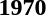<table>
<tr>
<td><strong>1970</strong><br></td>
</tr>
</table>
